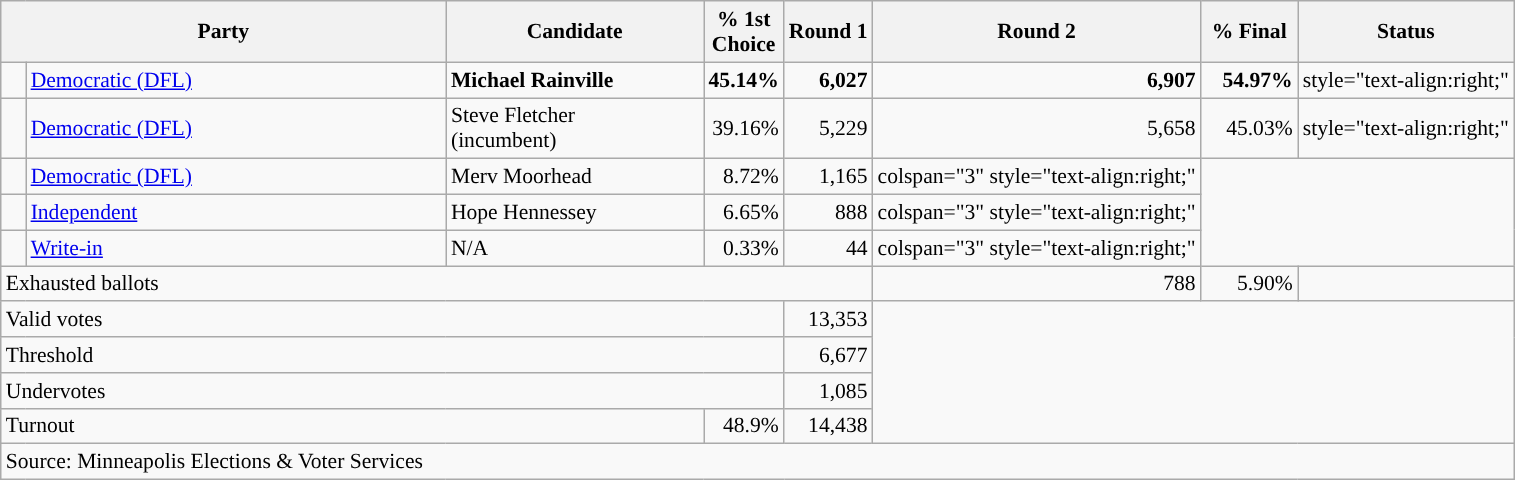<table class="wikitable" style="font-size: 90%;">
<tr>
<th colspan="2" style="width:290px">Party</th>
<th style="width:165px">Candidate</th>
<th>% 1st<br>Choice</th>
<th>Round 1</th>
<th>Round 2</th>
<th style="width:58px;">% Final</th>
<th>Status</th>
</tr>
<tr>
<td style="background-color:"></td>
<td><a href='#'>Democratic (DFL)</a></td>
<td><strong>Michael Rainville</strong></td>
<td align="right"><strong>45.14%</strong></td>
<td align="right"><strong>6,027</strong></td>
<td align="right"><strong>6,907</strong></td>
<td align="right"><strong>54.97%</strong></td>
<td>style="text-align:right;" </td>
</tr>
<tr>
<td style="background-color:"></td>
<td><a href='#'>Democratic (DFL)</a></td>
<td>Steve Fletcher<br> (incumbent)</td>
<td align="right">39.16%</td>
<td align="right">5,229</td>
<td align="right">5,658</td>
<td align="right">45.03%</td>
<td>style="text-align:right;" </td>
</tr>
<tr>
<td style="background-color:"></td>
<td><a href='#'>Democratic (DFL)</a></td>
<td>Merv Moorhead</td>
<td align="right">8.72%</td>
<td align="right">1,165</td>
<td>colspan="3" style="text-align:right;" </td>
</tr>
<tr>
<td style="background-color:"></td>
<td><a href='#'>Independent</a></td>
<td>Hope Hennessey</td>
<td align="right">6.65%</td>
<td align="right">888</td>
<td>colspan="3" style="text-align:right;" </td>
</tr>
<tr>
<td style="background-color:"></td>
<td><a href='#'>Write-in</a></td>
<td>N/A</td>
<td align="right">0.33%</td>
<td align="right">44</td>
<td>colspan="3" style="text-align:right;" </td>
</tr>
<tr>
<td colspan="5">Exhausted ballots</td>
<td align="right">788</td>
<td align="right">5.90%</td>
<td></td>
</tr>
<tr>
<td colspan="4">Valid votes</td>
<td align="right">13,353</td>
<td colspan="3" rowspan="4"></td>
</tr>
<tr>
<td colspan="4">Threshold</td>
<td align="right">6,677</td>
</tr>
<tr>
<td colspan="4">Undervotes</td>
<td align="right">1,085</td>
</tr>
<tr>
<td colspan="3">Turnout</td>
<td align="right">48.9%</td>
<td align="right">14,438</td>
</tr>
<tr>
<td colspan="9">Source: Minneapolis Elections & Voter Services</td>
</tr>
</table>
